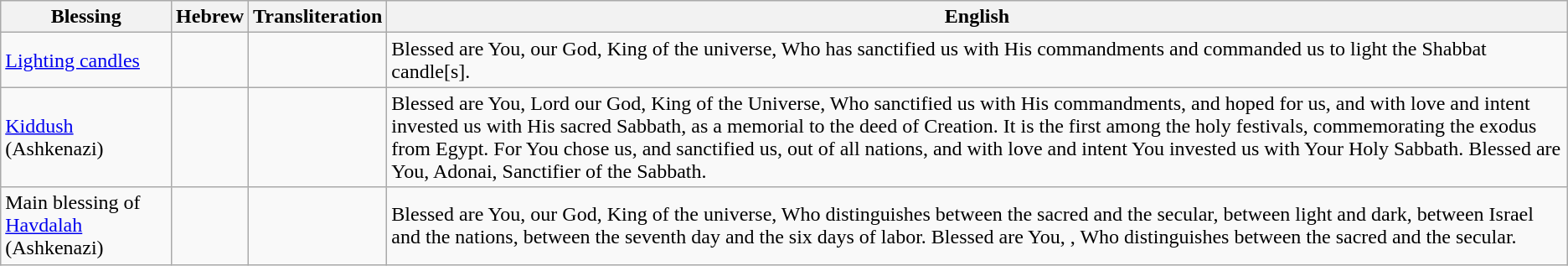<table class="wikitable">
<tr>
<th>Blessing</th>
<th>Hebrew</th>
<th>Transliteration</th>
<th>English</th>
</tr>
<tr>
<td><a href='#'>Lighting candles</a></td>
<td style="direction:rtl"></td>
<td></td>
<td>Blessed are You,  our God, King of the universe, Who has sanctified us with His commandments and commanded us to light the Shabbat candle[s].</td>
</tr>
<tr>
<td><a href='#'>Kiddush</a> (Ashkenazi)</td>
<td style="direction:rtl"></td>
<td></td>
<td>Blessed are You, Lord our God, King of the Universe, Who sanctified us with His commandments, and hoped for us, and with love and intent invested us with His sacred Sabbath, as a memorial to the deed of Creation. It is the first among the holy festivals, commemorating the exodus from Egypt. For You chose us, and sanctified us, out of all nations, and with love and intent You invested us with Your Holy Sabbath. Blessed are You, Adonai, Sanctifier of the Sabbath.</td>
</tr>
<tr>
<td>Main blessing of <a href='#'>Havdalah</a> (Ashkenazi)</td>
<td style="direction:rtl"></td>
<td></td>
<td>Blessed are You,  our God, King of the universe, Who distinguishes between the sacred and the secular, between light and dark, between Israel and the nations, between the seventh day and the six days of labor. Blessed are You, , Who distinguishes between the sacred and the secular.</td>
</tr>
</table>
